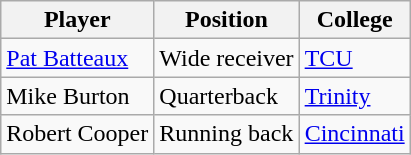<table class="wikitable">
<tr>
<th>Player</th>
<th>Position</th>
<th>College</th>
</tr>
<tr>
<td><a href='#'>Pat Batteaux</a></td>
<td>Wide receiver</td>
<td><a href='#'>TCU</a></td>
</tr>
<tr>
<td>Mike Burton</td>
<td>Quarterback</td>
<td><a href='#'>Trinity</a></td>
</tr>
<tr>
<td>Robert Cooper</td>
<td>Running back</td>
<td><a href='#'>Cincinnati</a></td>
</tr>
</table>
